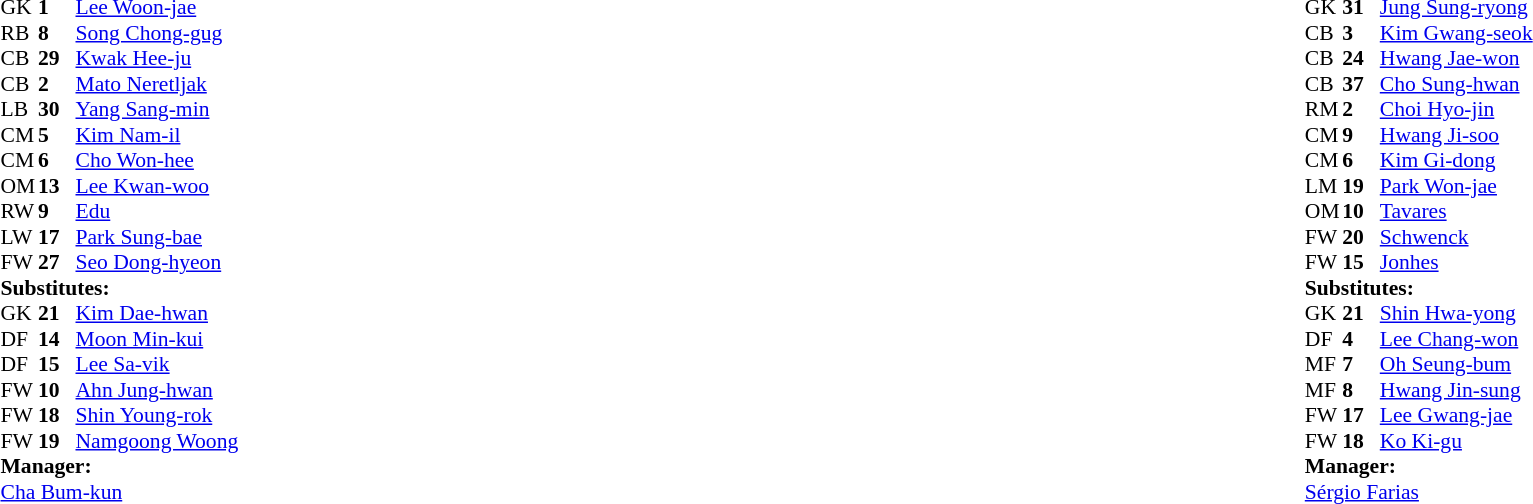<table width="100%">
<tr>
<td valign="top" width="50%"><br><table style="font-size: 90%" cellspacing="0" cellpadding="0">
<tr>
<th width=25></th>
<th width=25></th>
</tr>
<tr>
<td>GK</td>
<td><strong>1</strong></td>
<td> <a href='#'>Lee Woon-jae</a></td>
</tr>
<tr>
<td>RB</td>
<td><strong>8</strong></td>
<td> <a href='#'>Song Chong-gug</a></td>
</tr>
<tr>
<td>CB</td>
<td><strong>29</strong></td>
<td> <a href='#'>Kwak Hee-ju</a></td>
<td></td>
<td></td>
</tr>
<tr>
<td>CB</td>
<td><strong>2</strong></td>
<td> <a href='#'>Mato Neretljak</a></td>
</tr>
<tr>
<td>LB</td>
<td><strong>30</strong></td>
<td> <a href='#'>Yang Sang-min</a></td>
</tr>
<tr>
<td>CM</td>
<td><strong>5</strong></td>
<td> <a href='#'>Kim Nam-il</a></td>
<td></td>
</tr>
<tr>
<td>CM</td>
<td><strong>6</strong></td>
<td> <a href='#'>Cho Won-hee</a></td>
</tr>
<tr>
<td>OM</td>
<td><strong>13</strong></td>
<td> <a href='#'>Lee Kwan-woo</a></td>
</tr>
<tr>
<td>RW</td>
<td><strong>9</strong></td>
<td> <a href='#'>Edu</a></td>
</tr>
<tr>
<td>LW</td>
<td><strong>17</strong></td>
<td> <a href='#'>Park Sung-bae</a></td>
<td></td>
<td></td>
</tr>
<tr>
<td>FW</td>
<td><strong>27</strong></td>
<td> <a href='#'>Seo Dong-hyeon</a></td>
</tr>
<tr>
<td colspan=3><strong>Substitutes:</strong></td>
</tr>
<tr>
<td>GK</td>
<td><strong>21</strong></td>
<td> <a href='#'>Kim Dae-hwan</a></td>
</tr>
<tr>
<td>DF</td>
<td><strong>14</strong></td>
<td> <a href='#'>Moon Min-kui</a></td>
<td></td>
<td></td>
</tr>
<tr>
<td>DF</td>
<td><strong>15</strong></td>
<td> <a href='#'>Lee Sa-vik</a></td>
<td></td>
<td></td>
</tr>
<tr>
<td>FW</td>
<td><strong>10</strong></td>
<td> <a href='#'>Ahn Jung-hwan</a></td>
</tr>
<tr>
<td>FW</td>
<td><strong>18</strong></td>
<td> <a href='#'>Shin Young-rok</a></td>
</tr>
<tr>
<td>FW</td>
<td><strong>19</strong></td>
<td> <a href='#'>Namgoong Woong</a></td>
</tr>
<tr>
<td colspan=3><strong>Manager:</strong></td>
</tr>
<tr>
<td colspan=4> <a href='#'>Cha Bum-kun</a></td>
</tr>
</table>
</td>
<td valign="top"></td>
<td valign="top" width="50%"><br><table style="font-size: 90%" cellspacing="0" cellpadding="0" align=center>
<tr>
<th width=25></th>
<th width=25></th>
</tr>
<tr>
<td>GK</td>
<td><strong>31</strong></td>
<td> <a href='#'>Jung Sung-ryong</a></td>
</tr>
<tr>
<td>CB</td>
<td><strong>3</strong></td>
<td> <a href='#'>Kim Gwang-seok</a></td>
</tr>
<tr>
<td>CB</td>
<td><strong>24</strong></td>
<td> <a href='#'>Hwang Jae-won</a></td>
</tr>
<tr>
<td>CB</td>
<td><strong>37</strong></td>
<td> <a href='#'>Cho Sung-hwan</a></td>
</tr>
<tr>
<td>RM</td>
<td><strong>2</strong></td>
<td> <a href='#'>Choi Hyo-jin</a></td>
</tr>
<tr>
<td>CM</td>
<td><strong>9</strong></td>
<td> <a href='#'>Hwang Ji-soo</a></td>
</tr>
<tr>
<td>CM</td>
<td><strong>6</strong></td>
<td> <a href='#'>Kim Gi-dong</a></td>
</tr>
<tr>
<td>LM</td>
<td><strong>19</strong></td>
<td> <a href='#'>Park Won-jae</a></td>
</tr>
<tr>
<td>OM</td>
<td><strong>10</strong></td>
<td> <a href='#'>Tavares</a></td>
<td></td>
<td></td>
</tr>
<tr>
<td>FW</td>
<td><strong>20</strong></td>
<td> <a href='#'>Schwenck</a></td>
<td></td>
<td></td>
</tr>
<tr>
<td>FW</td>
<td><strong>15</strong></td>
<td> <a href='#'>Jonhes</a></td>
<td></td>
<td></td>
</tr>
<tr>
<td colspan=3><strong>Substitutes:</strong></td>
</tr>
<tr>
<td>GK</td>
<td><strong>21</strong></td>
<td> <a href='#'>Shin Hwa-yong</a></td>
</tr>
<tr>
<td>DF</td>
<td><strong>4</strong></td>
<td> <a href='#'>Lee Chang-won</a></td>
</tr>
<tr>
<td>MF</td>
<td><strong>7</strong></td>
<td> <a href='#'>Oh Seung-bum</a></td>
<td></td>
<td></td>
</tr>
<tr>
<td>MF</td>
<td><strong>8</strong></td>
<td> <a href='#'>Hwang Jin-sung</a></td>
<td></td>
<td></td>
</tr>
<tr>
<td>FW</td>
<td><strong>17</strong></td>
<td> <a href='#'>Lee Gwang-jae</a></td>
<td></td>
<td></td>
</tr>
<tr>
<td>FW</td>
<td><strong>18</strong></td>
<td> <a href='#'>Ko Ki-gu</a></td>
</tr>
<tr>
<td colspan=3><strong>Manager:</strong></td>
</tr>
<tr>
<td colspan=4> <a href='#'>Sérgio Farias</a></td>
</tr>
</table>
</td>
</tr>
</table>
